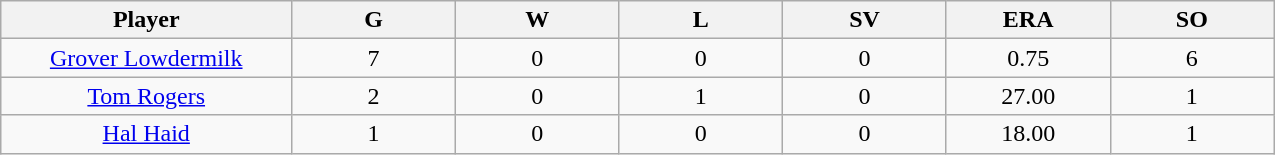<table class="wikitable sortable">
<tr>
<th bgcolor="#DDDDFF" width="16%">Player</th>
<th bgcolor="#DDDDFF" width="9%">G</th>
<th bgcolor="#DDDDFF" width="9%">W</th>
<th bgcolor="#DDDDFF" width="9%">L</th>
<th bgcolor="#DDDDFF" width="9%">SV</th>
<th bgcolor="#DDDDFF" width="9%">ERA</th>
<th bgcolor="#DDDDFF" width="9%">SO</th>
</tr>
<tr align="center">
<td><a href='#'>Grover Lowdermilk</a></td>
<td>7</td>
<td>0</td>
<td>0</td>
<td>0</td>
<td>0.75</td>
<td>6</td>
</tr>
<tr align=center>
<td><a href='#'>Tom Rogers</a></td>
<td>2</td>
<td>0</td>
<td>1</td>
<td>0</td>
<td>27.00</td>
<td>1</td>
</tr>
<tr align=center>
<td><a href='#'>Hal Haid</a></td>
<td>1</td>
<td>0</td>
<td>0</td>
<td>0</td>
<td>18.00</td>
<td>1</td>
</tr>
</table>
